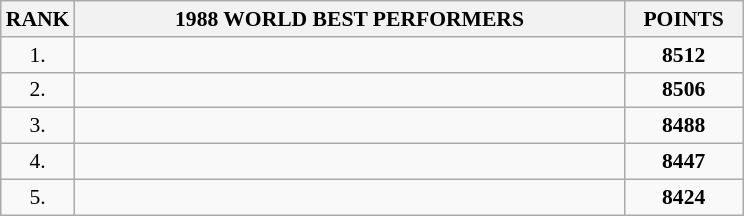<table class="wikitable" style="border-collapse: collapse; font-size: 90%;">
<tr>
<th>RANK</th>
<th align="center" style="width: 25em">1988 WORLD BEST PERFORMERS</th>
<th align="center" style="width: 5em">POINTS</th>
</tr>
<tr>
<td align="center">1.</td>
<td></td>
<td align="center"><strong>8512</strong></td>
</tr>
<tr>
<td align="center">2.</td>
<td></td>
<td align="center"><strong>8506</strong></td>
</tr>
<tr>
<td align="center">3.</td>
<td></td>
<td align="center"><strong>8488</strong></td>
</tr>
<tr>
<td align="center">4.</td>
<td></td>
<td align="center"><strong>8447</strong></td>
</tr>
<tr>
<td align="center">5.</td>
<td></td>
<td align="center"><strong>8424</strong></td>
</tr>
</table>
